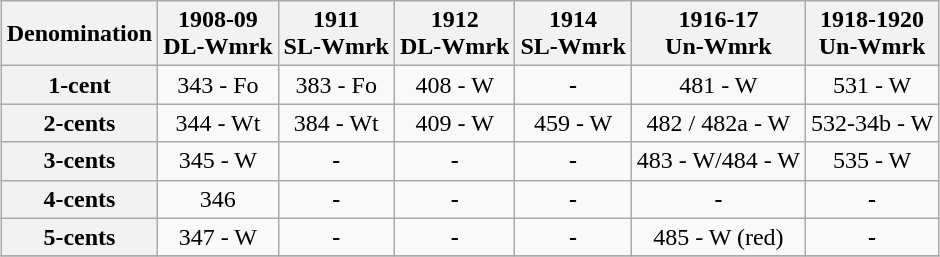<table class="wikitable" style="margin: 1em auto; text-align: center;">
<tr>
<th>Denomination</th>
<th>1908-09<br>DL-Wmrk</th>
<th>1911<br>SL-Wmrk</th>
<th>1912<br>DL-Wmrk</th>
<th>1914<br>SL-Wmrk</th>
<th>1916-17<br>Un-Wmrk</th>
<th>1918-1920<br>Un-Wmrk</th>
</tr>
<tr>
<th>1-cent</th>
<td>343 - Fo</td>
<td>383 - Fo</td>
<td>408 - W</td>
<td><strong>-</strong></td>
<td>481 - W</td>
<td>531 - W</td>
</tr>
<tr>
<th>2-cents</th>
<td>344 - Wt</td>
<td>384 - Wt</td>
<td>409 - W</td>
<td>459 - W</td>
<td>482 / 482a - W</td>
<td>532-34b - W</td>
</tr>
<tr>
<th>3-cents</th>
<td>345 - W</td>
<td><strong>-</strong></td>
<td><strong>-</strong></td>
<td><strong>-</strong></td>
<td>483 - W/484 - W</td>
<td>535 - W</td>
</tr>
<tr>
<th>4-cents</th>
<td>346</td>
<td><strong>-</strong></td>
<td><strong>-</strong></td>
<td><strong>-</strong></td>
<td><strong>-</strong></td>
<td><strong>-</strong></td>
</tr>
<tr>
<th>5-cents</th>
<td>347 - W</td>
<td><strong>-</strong></td>
<td><strong>-</strong></td>
<td><strong>-</strong></td>
<td>485 - W (red)</td>
<td><strong>-</strong></td>
</tr>
<tr>
</tr>
</table>
